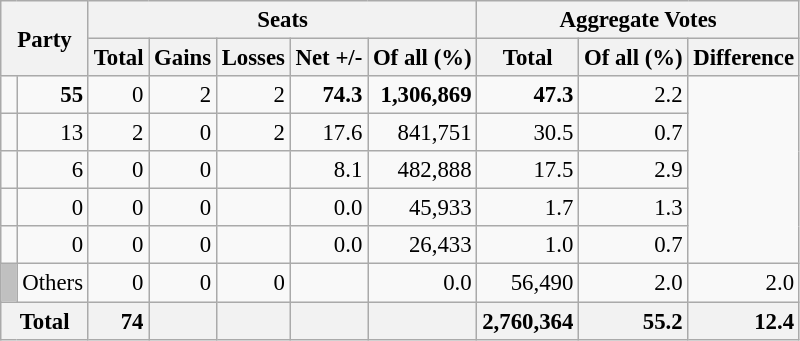<table class="wikitable sortable" style="text-align:right; font-size:95%;">
<tr>
<th colspan="2" rowspan="2">Party</th>
<th colspan="5">Seats</th>
<th colspan="3">Aggregate Votes</th>
</tr>
<tr>
<th>Total</th>
<th>Gains</th>
<th>Losses</th>
<th>Net +/-</th>
<th>Of all (%)</th>
<th>Total</th>
<th>Of all (%)</th>
<th>Difference</th>
</tr>
<tr>
<td></td>
<td><strong>55</strong></td>
<td>0</td>
<td>2</td>
<td>2</td>
<td><strong>74.3</strong></td>
<td><strong>1,306,869</strong></td>
<td><strong>47.3</strong></td>
<td>2.2</td>
</tr>
<tr>
<td></td>
<td>13</td>
<td>2</td>
<td>0</td>
<td>2</td>
<td>17.6</td>
<td>841,751</td>
<td>30.5</td>
<td>0.7</td>
</tr>
<tr>
<td></td>
<td>6</td>
<td>0</td>
<td>0</td>
<td></td>
<td>8.1</td>
<td>482,888</td>
<td>17.5</td>
<td>2.9</td>
</tr>
<tr>
<td></td>
<td>0</td>
<td>0</td>
<td>0</td>
<td></td>
<td>0.0</td>
<td>45,933</td>
<td>1.7</td>
<td>1.3</td>
</tr>
<tr>
<td></td>
<td>0</td>
<td>0</td>
<td>0</td>
<td></td>
<td>0.0</td>
<td>26,433</td>
<td>1.0</td>
<td>0.7</td>
</tr>
<tr>
<td style="background:silver;"> </td>
<td align=left>Others</td>
<td>0</td>
<td>0</td>
<td>0</td>
<td></td>
<td>0.0</td>
<td>56,490</td>
<td>2.0</td>
<td>2.0</td>
</tr>
<tr class="sortbottom">
<th colspan="2" style="background:#f2f2f2"><strong>Total</strong></th>
<td style="background:#f2f2f2;"><strong>74</strong></td>
<td style="background:#f2f2f2;"></td>
<td style="background:#f2f2f2;"></td>
<td style="background:#f2f2f2;"></td>
<td style="background:#f2f2f2;"></td>
<td style="background:#f2f2f2;"><strong>2,760,364</strong></td>
<td style="background:#f2f2f2;"><strong>55.2</strong></td>
<td style="background:#f2f2f2;"><strong>12.4</strong></td>
</tr>
</table>
